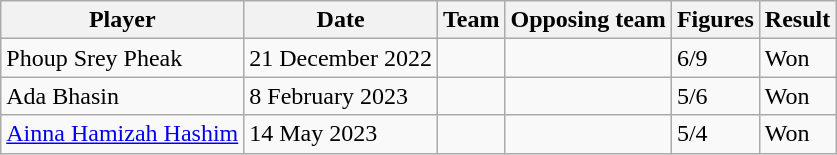<table class="wikitable">
<tr>
<th>Player</th>
<th>Date</th>
<th>Team</th>
<th>Opposing team</th>
<th>Figures</th>
<th>Result</th>
</tr>
<tr>
<td>Phoup Srey Pheak</td>
<td>21 December 2022</td>
<td></td>
<td></td>
<td>6/9</td>
<td>Won</td>
</tr>
<tr>
<td>Ada Bhasin</td>
<td>8 February 2023</td>
<td></td>
<td></td>
<td>5/6</td>
<td>Won</td>
</tr>
<tr>
<td><a href='#'>Ainna Hamizah Hashim</a></td>
<td>14 May 2023</td>
<td></td>
<td></td>
<td>5/4</td>
<td>Won</td>
</tr>
</table>
